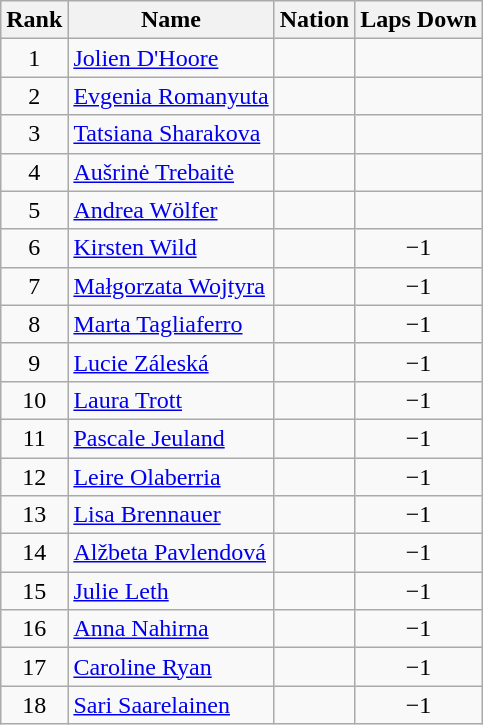<table class="wikitable sortable" style="text-align:center">
<tr>
<th>Rank</th>
<th>Name</th>
<th>Nation</th>
<th>Laps Down</th>
</tr>
<tr>
<td>1</td>
<td align=left><a href='#'>Jolien D'Hoore</a></td>
<td align=left></td>
<td></td>
</tr>
<tr>
<td>2</td>
<td align=left><a href='#'>Evgenia Romanyuta</a></td>
<td align=left></td>
<td></td>
</tr>
<tr>
<td>3</td>
<td align=left><a href='#'>Tatsiana Sharakova</a></td>
<td align=left></td>
<td></td>
</tr>
<tr>
<td>4</td>
<td align=left><a href='#'>Aušrinė Trebaitė</a></td>
<td align=left></td>
<td></td>
</tr>
<tr>
<td>5</td>
<td align=left><a href='#'>Andrea Wölfer</a></td>
<td align=left></td>
<td></td>
</tr>
<tr>
<td>6</td>
<td align=left><a href='#'>Kirsten Wild</a></td>
<td align=left></td>
<td>−1</td>
</tr>
<tr>
<td>7</td>
<td align=left><a href='#'>Małgorzata Wojtyra</a></td>
<td align=left></td>
<td>−1</td>
</tr>
<tr>
<td>8</td>
<td align=left><a href='#'>Marta Tagliaferro</a></td>
<td align=left></td>
<td>−1</td>
</tr>
<tr>
<td>9</td>
<td align=left><a href='#'>Lucie Záleská</a></td>
<td align=left></td>
<td>−1</td>
</tr>
<tr>
<td>10</td>
<td align=left><a href='#'>Laura Trott</a></td>
<td align=left></td>
<td>−1</td>
</tr>
<tr>
<td>11</td>
<td align=left><a href='#'>Pascale Jeuland</a></td>
<td align=left></td>
<td>−1</td>
</tr>
<tr>
<td>12</td>
<td align=left><a href='#'>Leire Olaberria</a></td>
<td align=left></td>
<td>−1</td>
</tr>
<tr>
<td>13</td>
<td align=left><a href='#'>Lisa Brennauer</a></td>
<td align=left></td>
<td>−1</td>
</tr>
<tr>
<td>14</td>
<td align=left><a href='#'>Alžbeta Pavlendová</a></td>
<td align=left></td>
<td>−1</td>
</tr>
<tr>
<td>15</td>
<td align=left><a href='#'>Julie Leth</a></td>
<td align=left></td>
<td>−1</td>
</tr>
<tr>
<td>16</td>
<td align=left><a href='#'>Anna Nahirna</a></td>
<td align=left></td>
<td>−1</td>
</tr>
<tr>
<td>17</td>
<td align=left><a href='#'>Caroline Ryan</a></td>
<td align=left></td>
<td>−1</td>
</tr>
<tr>
<td>18</td>
<td align=left><a href='#'>Sari Saarelainen</a></td>
<td align=left></td>
<td>−1</td>
</tr>
</table>
